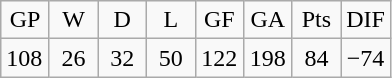<table border="2" class="wikitable">
<tr ---- align="center">
<td width="25">GP</td>
<td width="25">W</td>
<td width="25">D</td>
<td width="25">L</td>
<td width="25">GF</td>
<td width="25">GA</td>
<td width="25">Pts</td>
<td width="25">DIF</td>
</tr>
<tr ---- align="center">
<td align="left">108</td>
<td>26</td>
<td>32</td>
<td>50</td>
<td>122</td>
<td>198</td>
<td>84</td>
<td>−74</td>
</tr>
</table>
